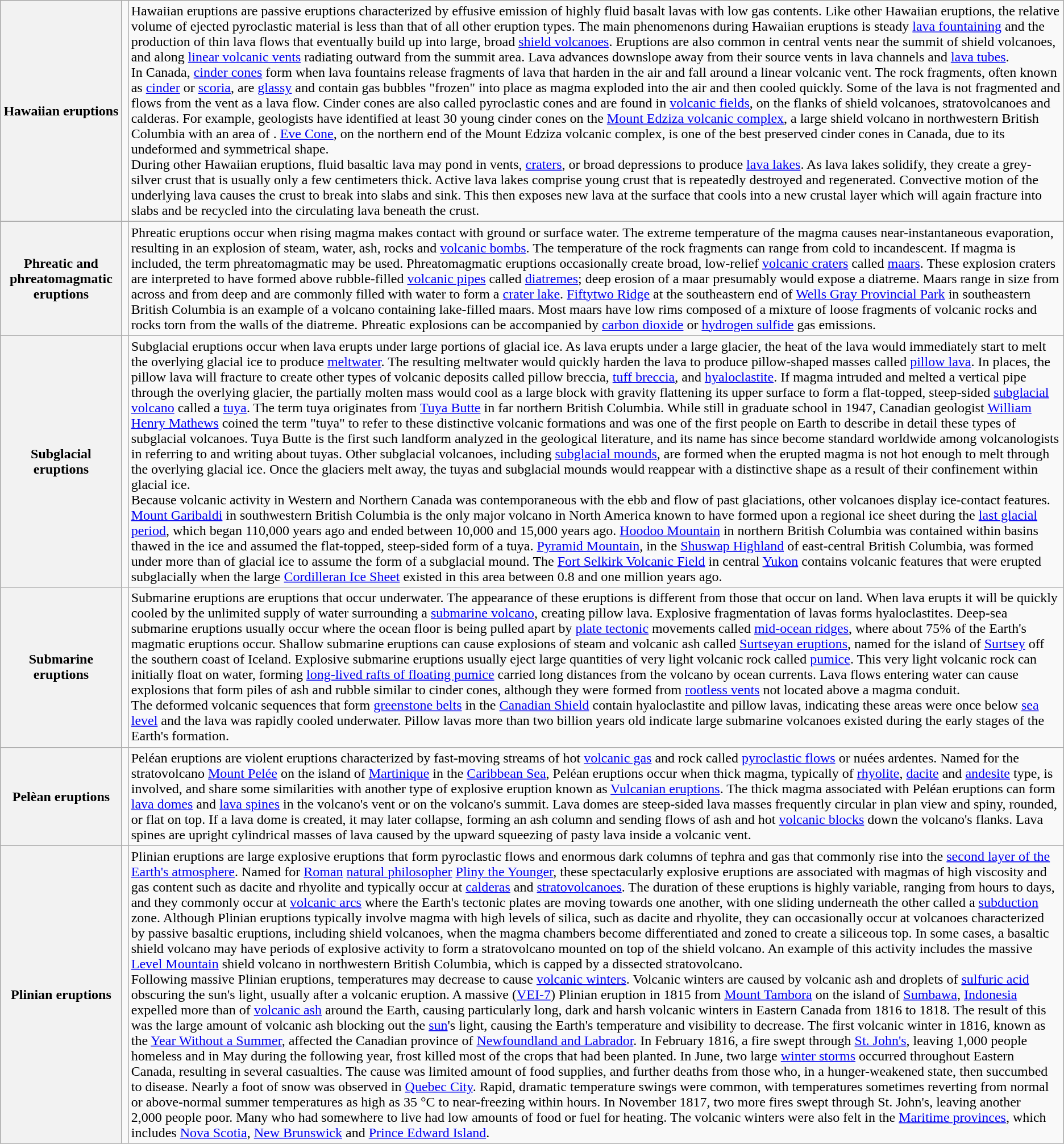<table class="wikitable mw-collapsible">
<tr>
<th>Hawaiian eruptions</th>
<td></td>
<td> Hawaiian eruptions are passive eruptions characterized by effusive emission of highly fluid basalt lavas with low gas contents. Like other Hawaiian eruptions, the relative volume of ejected pyroclastic material is less than that of all other eruption types. The main phenomenons during Hawaiian eruptions is steady <a href='#'>lava fountaining</a> and the production of thin lava flows that eventually build up into large, broad <a href='#'>shield volcanoes</a>. Eruptions are also common in central vents near the summit of shield volcanoes, and along <a href='#'>linear volcanic vents</a> radiating outward from the summit area. Lava advances downslope away from their source vents in lava channels and <a href='#'>lava tubes</a>.<br>
In Canada, <a href='#'>cinder cones</a> form when lava fountains release fragments of lava that harden in the air and fall around a linear volcanic vent. The rock fragments, often known as <a href='#'>cinder</a> or <a href='#'>scoria</a>, are <a href='#'>glassy</a> and contain gas bubbles "frozen" into place as magma exploded into the air and then cooled quickly. Some of the lava is not fragmented and flows from the vent as a lava flow. Cinder cones are also called pyroclastic cones and are found in <a href='#'>volcanic fields</a>, on the flanks of shield volcanoes, stratovolcanoes and calderas. For example, geologists have identified at least 30 young cinder cones on the <a href='#'>Mount Edziza volcanic complex</a>, a large shield volcano in northwestern British Columbia with an area of . <a href='#'>Eve Cone</a>, on the northern end of the Mount Edziza volcanic complex, is one of the best preserved cinder cones in Canada, due to its undeformed and symmetrical shape.<br>During other Hawaiian eruptions, fluid basaltic lava may pond in vents, <a href='#'>craters</a>, or broad depressions to produce <a href='#'>lava lakes</a>. As lava lakes solidify, they create a grey-silver crust that is usually only a few centimeters thick. Active lava lakes comprise young crust that is repeatedly destroyed and regenerated. Convective motion of the underlying lava causes the crust to break into slabs and sink. This then exposes new lava at the surface that cools into a new crustal layer which will again fracture into slabs and be recycled into the circulating lava beneath the crust.</td>
</tr>
<tr>
<th>Phreatic and phreatomagmatic eruptions</th>
<td></td>
<td> Phreatic eruptions occur when rising magma makes contact with ground or surface water. The extreme temperature of the magma causes near-instantaneous evaporation, resulting in an explosion of steam, water, ash, rocks and <a href='#'>volcanic bombs</a>. The temperature of the rock fragments can range from cold to incandescent. If magma is included, the term phreatomagmatic may be used. Phreatomagmatic eruptions occasionally create broad, low-relief <a href='#'>volcanic craters</a> called <a href='#'>maars</a>. These explosion craters are interpreted to have formed above rubble-filled <a href='#'>volcanic pipes</a> called <a href='#'>diatremes</a>; deep erosion of a maar presumably would expose a diatreme. Maars range in size from  across and from  deep and are commonly filled with water to form a <a href='#'>crater lake</a>. <a href='#'>Fiftytwo Ridge</a> at the southeastern end of <a href='#'>Wells Gray Provincial Park</a> in southeastern British Columbia is an example of a volcano containing lake-filled maars. Most maars have low rims composed of a mixture of loose fragments of volcanic rocks and rocks torn from the walls of the diatreme. Phreatic explosions can be accompanied by <a href='#'>carbon dioxide</a> or <a href='#'>hydrogen sulfide</a> gas emissions.</td>
</tr>
<tr>
<th>Subglacial eruptions</th>
<td></td>
<td> Subglacial eruptions occur when lava erupts under large portions of glacial ice. As lava erupts under a large glacier, the heat of the lava would immediately start to melt the overlying glacial ice to produce <a href='#'>meltwater</a>. The resulting meltwater would quickly harden the lava to produce pillow-shaped masses called <a href='#'>pillow lava</a>. In places, the pillow lava will fracture to create other types of volcanic deposits called pillow breccia, <a href='#'>tuff breccia</a>, and <a href='#'>hyaloclastite</a>. If magma intruded and melted a vertical pipe through the overlying glacier, the partially molten mass would cool as a large block with gravity flattening its upper surface to form a flat-topped, steep-sided <a href='#'>subglacial volcano</a> called a <a href='#'>tuya</a>. The term tuya originates from <a href='#'>Tuya Butte</a> in far northern British Columbia. While still in graduate school in 1947, Canadian geologist <a href='#'>William Henry Mathews</a> coined the term "tuya" to refer to these distinctive volcanic formations and was one of the first people on Earth to describe in detail these types of subglacial volcanoes. Tuya Butte is the first such landform analyzed in the geological literature, and its name has since become standard worldwide among volcanologists in referring to and writing about tuyas. Other subglacial volcanoes, including <a href='#'>subglacial mounds</a>, are formed when the erupted magma is not hot enough to melt through the overlying glacial ice. Once the glaciers melt away, the tuyas and subglacial mounds would reappear with a distinctive shape as a result of their confinement within glacial ice.<br>
Because volcanic activity in Western and Northern Canada was contemporaneous with the ebb and flow of past glaciations, other volcanoes display ice-contact features. <a href='#'>Mount Garibaldi</a> in southwestern British Columbia is the only major volcano in North America known to have formed upon a regional ice sheet during the <a href='#'>last glacial period</a>, which began 110,000 years ago and ended between 10,000 and 15,000 years ago. <a href='#'>Hoodoo Mountain</a> in northern British Columbia was contained within basins thawed in the ice and assumed the flat-topped, steep-sided form of a tuya. <a href='#'>Pyramid Mountain</a>, in the <a href='#'>Shuswap Highland</a> of east-central British Columbia, was formed under more than  of glacial ice to assume the form of a subglacial mound. The <a href='#'>Fort Selkirk Volcanic Field</a> in central <a href='#'>Yukon</a> contains volcanic features that were erupted subglacially when the large <a href='#'>Cordilleran Ice Sheet</a> existed in this area between 0.8 and one million years ago.</td>
</tr>
<tr>
<th>Submarine eruptions</th>
<td></td>
<td> Submarine eruptions are eruptions that occur underwater. The appearance of these eruptions is different from those that occur on land. When lava erupts it will be quickly cooled by the unlimited supply of water surrounding a <a href='#'>submarine volcano</a>, creating pillow lava. Explosive fragmentation of lavas forms hyaloclastites. Deep-sea submarine eruptions usually occur where the ocean floor is being pulled apart by <a href='#'>plate tectonic</a> movements called <a href='#'>mid-ocean ridges</a>, where about 75% of the Earth's magmatic eruptions occur. Shallow submarine eruptions can cause explosions of steam and volcanic ash called <a href='#'>Surtseyan eruptions</a>, named for the island of <a href='#'>Surtsey</a> off the southern coast of Iceland. Explosive submarine eruptions usually eject large quantities of very light volcanic rock called <a href='#'>pumice</a>. This very light volcanic rock can initially float on water, forming <a href='#'>long-lived rafts of floating pumice</a> carried long distances from the volcano by ocean currents. Lava flows entering water can cause explosions that form piles of ash and rubble similar to cinder cones, although they were formed from <a href='#'>rootless vents</a> not located above a magma conduit.<br>The deformed volcanic sequences that form <a href='#'>greenstone belts</a> in the <a href='#'>Canadian Shield</a> contain hyaloclastite and pillow lavas, indicating these areas were once below <a href='#'>sea level</a> and the lava was rapidly cooled underwater. Pillow lavas more than two billion years old indicate large submarine volcanoes existed during the early stages of the Earth's formation.</td>
</tr>
<tr>
<th>Pelèan eruptions</th>
<td></td>
<td> Peléan eruptions are violent eruptions characterized by fast-moving streams of hot <a href='#'>volcanic gas</a> and rock called <a href='#'>pyroclastic flows</a> or nuées ardentes. Named for the stratovolcano <a href='#'>Mount Pelée</a> on the island of <a href='#'>Martinique</a> in the <a href='#'>Caribbean Sea</a>, Peléan eruptions occur when thick magma, typically of <a href='#'>rhyolite</a>, <a href='#'>dacite</a> and <a href='#'>andesite</a> type, is involved, and share some similarities with another type of explosive eruption known as <a href='#'>Vulcanian eruptions</a>. The thick magma associated with Peléan eruptions can form <a href='#'>lava domes</a> and <a href='#'>lava spines</a> in the volcano's vent or on the volcano's summit. Lava domes are steep-sided lava masses frequently circular in plan view and spiny, rounded, or flat on top. If a lava dome is created, it may later collapse, forming an ash column and sending flows of ash and hot <a href='#'>volcanic blocks</a> down the volcano's flanks. Lava spines are upright cylindrical masses of lava caused by the upward squeezing of pasty lava inside a volcanic vent.</td>
</tr>
<tr>
<th>Plinian eruptions</th>
<td></td>
<td> Plinian eruptions are large explosive eruptions that form pyroclastic flows and enormous dark columns of tephra and gas that commonly rise into the <a href='#'>second layer of the Earth's atmosphere</a>. Named for <a href='#'>Roman</a> <a href='#'>natural philosopher</a> <a href='#'>Pliny the Younger</a>, these spectacularly explosive eruptions are associated with magmas of high viscosity and gas content such as dacite and rhyolite and typically occur at <a href='#'>calderas</a> and <a href='#'>stratovolcanoes</a>. The duration of these eruptions is highly variable, ranging from hours to days, and they commonly occur at <a href='#'>volcanic arcs</a> where the Earth's tectonic plates are moving towards one another, with one sliding underneath the other called a <a href='#'>subduction</a> zone. Although Plinian eruptions typically involve magma with high levels of silica, such as dacite and rhyolite, they can occasionally occur at volcanoes characterized by passive basaltic eruptions, including shield volcanoes, when the magma chambers become differentiated and zoned to create a siliceous top. In some cases, a basaltic shield volcano may have periods of explosive activity to form a stratovolcano mounted on top of the shield volcano. An example of this activity includes the massive <a href='#'>Level Mountain</a> shield volcano in northwestern British Columbia, which is capped by a  dissected stratovolcano.<br>
Following massive Plinian eruptions, temperatures may decrease to cause <a href='#'>volcanic winters</a>. Volcanic winters are caused by volcanic ash and droplets of <a href='#'>sulfuric acid</a> obscuring the sun's light, usually after a volcanic eruption. A massive (<a href='#'>VEI-7</a>) Plinian eruption in 1815 from <a href='#'>Mount Tambora</a> on the island of <a href='#'>Sumbawa</a>, <a href='#'>Indonesia</a> expelled more than  of <a href='#'>volcanic ash</a> around the Earth, causing particularly long, dark and harsh volcanic winters in Eastern Canada from 1816 to 1818. The result of this was the large amount of volcanic ash blocking out the <a href='#'>sun</a>'s light, causing the Earth's temperature and visibility to decrease. The first volcanic winter in 1816, known as the <a href='#'>Year Without a Summer</a>, affected the Canadian province of <a href='#'>Newfoundland and Labrador</a>. In February 1816, a fire swept through <a href='#'>St. John's</a>, leaving 1,000 people homeless and in May during the following year, frost killed most of the crops that had been planted. In June, two large <a href='#'>winter storms</a> occurred throughout Eastern Canada, resulting in several casualties. The cause was limited amount of food supplies, and further deaths from those who, in a hunger-weakened state, then succumbed to disease. Nearly a foot of snow was observed in <a href='#'>Quebec City</a>. Rapid, dramatic temperature swings were common, with temperatures sometimes reverting from normal or above-normal summer temperatures as high as 35 °C to near-freezing within hours. In November 1817, two more fires swept through St. John's, leaving another 2,000 people poor. Many who had somewhere to live had low amounts of food or fuel for heating. The volcanic winters were also felt in the <a href='#'>Maritime provinces</a>, which includes <a href='#'>Nova Scotia</a>, <a href='#'>New Brunswick</a> and <a href='#'>Prince Edward Island</a>.</td>
</tr>
</table>
